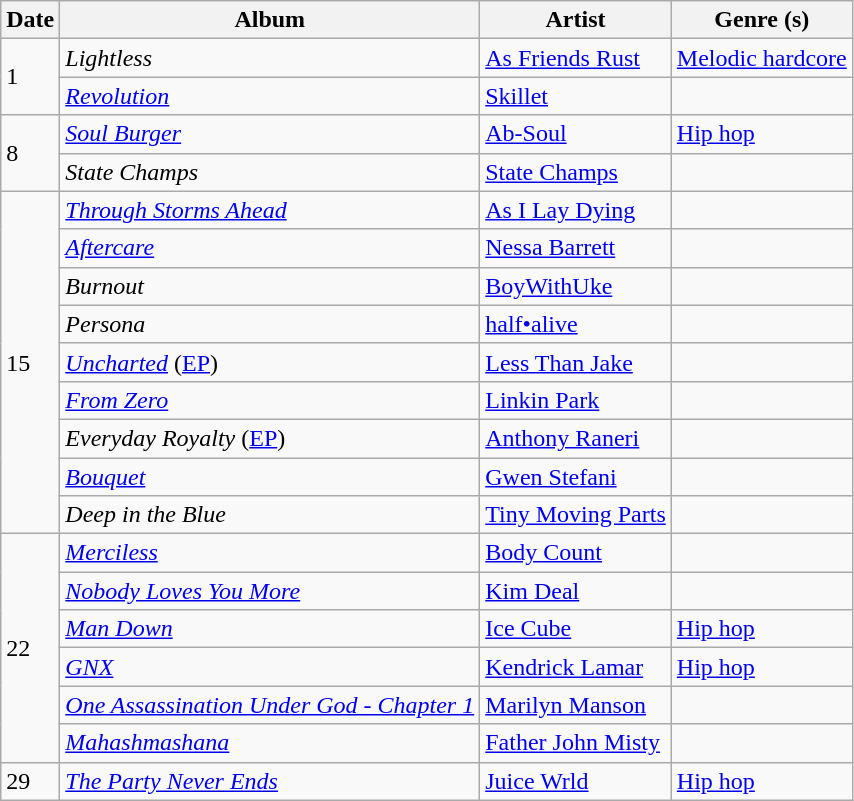<table class="wikitable">
<tr>
<th>Date</th>
<th>Album</th>
<th>Artist</th>
<th>Genre (s)</th>
</tr>
<tr>
<td rowspan="2">1</td>
<td><em>Lightless</em></td>
<td><a href='#'>As Friends Rust</a></td>
<td><a href='#'>Melodic hardcore</a></td>
</tr>
<tr>
<td><em><a href='#'>Revolution</a></em></td>
<td><a href='#'>Skillet</a></td>
<td></td>
</tr>
<tr>
<td rowspan="2">8</td>
<td><em><a href='#'>Soul Burger</a></em></td>
<td><a href='#'>Ab-Soul</a></td>
<td><a href='#'>Hip hop</a></td>
</tr>
<tr>
<td><em>State Champs</em></td>
<td><a href='#'>State Champs</a></td>
<td></td>
</tr>
<tr>
<td rowspan="9">15</td>
<td><em><a href='#'>Through Storms Ahead</a></em></td>
<td><a href='#'>As I Lay Dying</a></td>
<td></td>
</tr>
<tr>
<td><em><a href='#'>Aftercare</a></em></td>
<td><a href='#'>Nessa Barrett</a></td>
<td></td>
</tr>
<tr>
<td><em>Burnout</em></td>
<td><a href='#'>BoyWithUke</a></td>
<td></td>
</tr>
<tr>
<td><em>Persona</em></td>
<td><a href='#'>half•alive</a></td>
<td></td>
</tr>
<tr>
<td><em><a href='#'>Uncharted</a></em> (<a href='#'>EP</a>)</td>
<td><a href='#'>Less Than Jake</a></td>
<td></td>
</tr>
<tr>
<td><em><a href='#'>From Zero</a></em></td>
<td><a href='#'>Linkin Park</a></td>
<td></td>
</tr>
<tr>
<td><em>Everyday Royalty</em> (<a href='#'>EP</a>)</td>
<td><a href='#'>Anthony Raneri</a></td>
<td></td>
</tr>
<tr>
<td><em><a href='#'>Bouquet</a></em></td>
<td><a href='#'>Gwen Stefani</a></td>
<td></td>
</tr>
<tr>
<td><em>Deep in the Blue</em></td>
<td><a href='#'>Tiny Moving Parts</a></td>
<td></td>
</tr>
<tr>
<td rowspan="6">22</td>
<td><em><a href='#'>Merciless</a></em></td>
<td><a href='#'>Body Count</a></td>
<td></td>
</tr>
<tr>
<td><em><a href='#'>Nobody Loves You More</a></em></td>
<td><a href='#'>Kim Deal</a></td>
<td></td>
</tr>
<tr>
<td><em><a href='#'>Man Down</a></em></td>
<td><a href='#'>Ice Cube</a></td>
<td><a href='#'>Hip hop</a></td>
</tr>
<tr>
<td><em><a href='#'>GNX</a></em></td>
<td><a href='#'>Kendrick Lamar</a></td>
<td><a href='#'>Hip hop</a></td>
</tr>
<tr>
<td><em><a href='#'>One Assassination Under God - Chapter 1</a></em></td>
<td><a href='#'>Marilyn Manson</a></td>
<td></td>
</tr>
<tr>
<td><em><a href='#'>Mahashmashana</a></em></td>
<td><a href='#'>Father John Misty</a></td>
<td></td>
</tr>
<tr>
<td>29</td>
<td><em><a href='#'>The Party Never Ends</a></em></td>
<td><a href='#'>Juice Wrld</a></td>
<td><a href='#'>Hip hop</a></td>
</tr>
</table>
